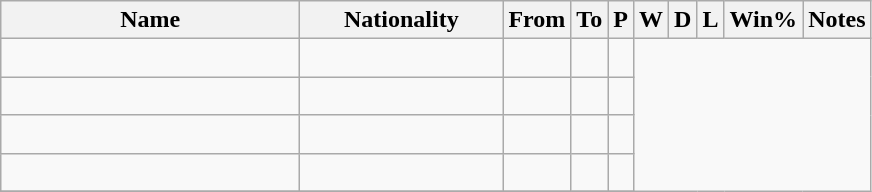<table class="wikitable sortable" style="text-align: center;">
<tr>
<th style="width:12em">Name</th>
<th style="width:8em">Nationality</th>
<th>From</th>
<th>To</th>
<th>P</th>
<th>W</th>
<th>D</th>
<th>L</th>
<th>Win%</th>
<th class="unsortable">Notes</th>
</tr>
<tr>
<td align=left></td>
<td align=left></td>
<td></td>
<td><br></td>
<td></td>
</tr>
<tr>
<td align=left></td>
<td align=left></td>
<td></td>
<td><br></td>
<td></td>
</tr>
<tr>
<td align=left></td>
<td align=left></td>
<td></td>
<td><br></td>
<td></td>
</tr>
<tr>
<td align=left></td>
<td align=left></td>
<td></td>
<td><br></td>
<td></td>
</tr>
<tr>
</tr>
</table>
